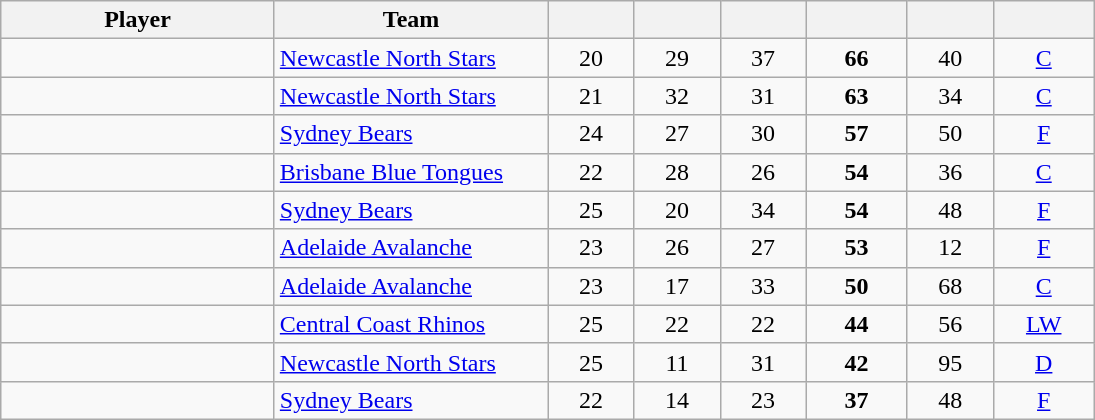<table class="wikitable sortable" style="text-align:center;">
<tr>
<th width="175px">Player</th>
<th width="175px">Team</th>
<th width="50px"></th>
<th width="50px"></th>
<th width="50px"></th>
<th width="60px"></th>
<th width="50px"></th>
<th width="60px"></th>
</tr>
<tr>
<td align="left"></td>
<td align="left"><a href='#'>Newcastle North Stars</a></td>
<td>20</td>
<td>29</td>
<td>37</td>
<td><strong>66</strong></td>
<td>40</td>
<td><a href='#'>C</a></td>
</tr>
<tr>
<td align="left"></td>
<td align="left"><a href='#'>Newcastle North Stars</a></td>
<td>21</td>
<td>32</td>
<td>31</td>
<td><strong>63</strong></td>
<td>34</td>
<td><a href='#'>C</a></td>
</tr>
<tr>
<td align="left"></td>
<td align="left"><a href='#'>Sydney Bears</a></td>
<td>24</td>
<td>27</td>
<td>30</td>
<td><strong>57</strong></td>
<td>50</td>
<td><a href='#'>F</a></td>
</tr>
<tr>
<td align="left"></td>
<td align="left"><a href='#'>Brisbane Blue Tongues</a></td>
<td>22</td>
<td>28</td>
<td>26</td>
<td><strong>54</strong></td>
<td>36</td>
<td><a href='#'>C</a></td>
</tr>
<tr>
<td align="left"></td>
<td align="left"><a href='#'>Sydney Bears</a></td>
<td>25</td>
<td>20</td>
<td>34</td>
<td><strong>54</strong></td>
<td>48</td>
<td><a href='#'>F</a></td>
</tr>
<tr>
<td align="left"></td>
<td align="left"><a href='#'>Adelaide Avalanche</a></td>
<td>23</td>
<td>26</td>
<td>27</td>
<td><strong>53</strong></td>
<td>12</td>
<td><a href='#'>F</a></td>
</tr>
<tr>
<td align="left"></td>
<td align="left"><a href='#'>Adelaide Avalanche</a></td>
<td>23</td>
<td>17</td>
<td>33</td>
<td><strong>50</strong></td>
<td>68</td>
<td><a href='#'>C</a></td>
</tr>
<tr>
<td align="left"></td>
<td align="left"><a href='#'>Central Coast Rhinos</a></td>
<td>25</td>
<td>22</td>
<td>22</td>
<td><strong>44</strong></td>
<td>56</td>
<td><a href='#'>LW</a></td>
</tr>
<tr>
<td align="left"></td>
<td align="left"><a href='#'>Newcastle North Stars</a></td>
<td>25</td>
<td>11</td>
<td>31</td>
<td><strong>42</strong></td>
<td>95</td>
<td><a href='#'>D</a></td>
</tr>
<tr>
<td align="left"></td>
<td align="left"><a href='#'>Sydney Bears</a></td>
<td>22</td>
<td>14</td>
<td>23</td>
<td><strong>37</strong></td>
<td>48</td>
<td><a href='#'>F</a></td>
</tr>
</table>
